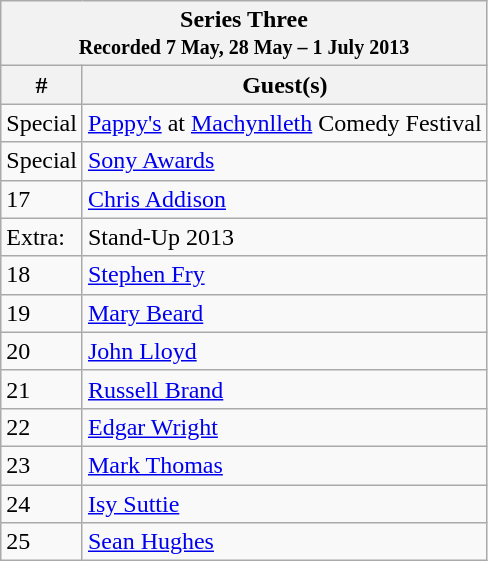<table class="wikitable">
<tr>
<th colspan="3">Series Three<br><small>Recorded 7 May, 28 May – 1 July 2013</small></th>
</tr>
<tr>
<th>#</th>
<th>Guest(s)</th>
</tr>
<tr>
<td>Special</td>
<td><a href='#'>Pappy's</a> at <a href='#'>Machynlleth</a> Comedy Festival</td>
</tr>
<tr>
<td>Special</td>
<td><a href='#'>Sony Awards</a></td>
</tr>
<tr>
<td>17</td>
<td><a href='#'>Chris Addison</a></td>
</tr>
<tr>
<td>Extra:</td>
<td>Stand-Up 2013</td>
</tr>
<tr>
<td>18</td>
<td><a href='#'>Stephen Fry</a></td>
</tr>
<tr>
<td>19</td>
<td><a href='#'>Mary Beard</a></td>
</tr>
<tr>
<td>20</td>
<td><a href='#'>John Lloyd</a></td>
</tr>
<tr>
<td>21</td>
<td><a href='#'>Russell Brand</a></td>
</tr>
<tr>
<td>22</td>
<td><a href='#'>Edgar Wright</a></td>
</tr>
<tr>
<td>23</td>
<td><a href='#'>Mark Thomas</a></td>
</tr>
<tr>
<td>24</td>
<td><a href='#'>Isy Suttie</a></td>
</tr>
<tr>
<td>25</td>
<td><a href='#'>Sean Hughes</a></td>
</tr>
</table>
